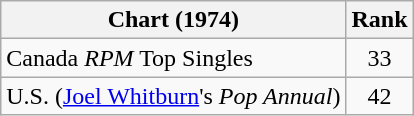<table class="wikitable">
<tr>
<th align="left">Chart (1974)</th>
<th style="text-align:center;">Rank</th>
</tr>
<tr>
<td>Canada <em>RPM</em> Top Singles</td>
<td style="text-align:center;">33</td>
</tr>
<tr>
<td>U.S. (<a href='#'>Joel Whitburn</a>'s <em>Pop Annual</em>)</td>
<td style="text-align:center;">42</td>
</tr>
</table>
